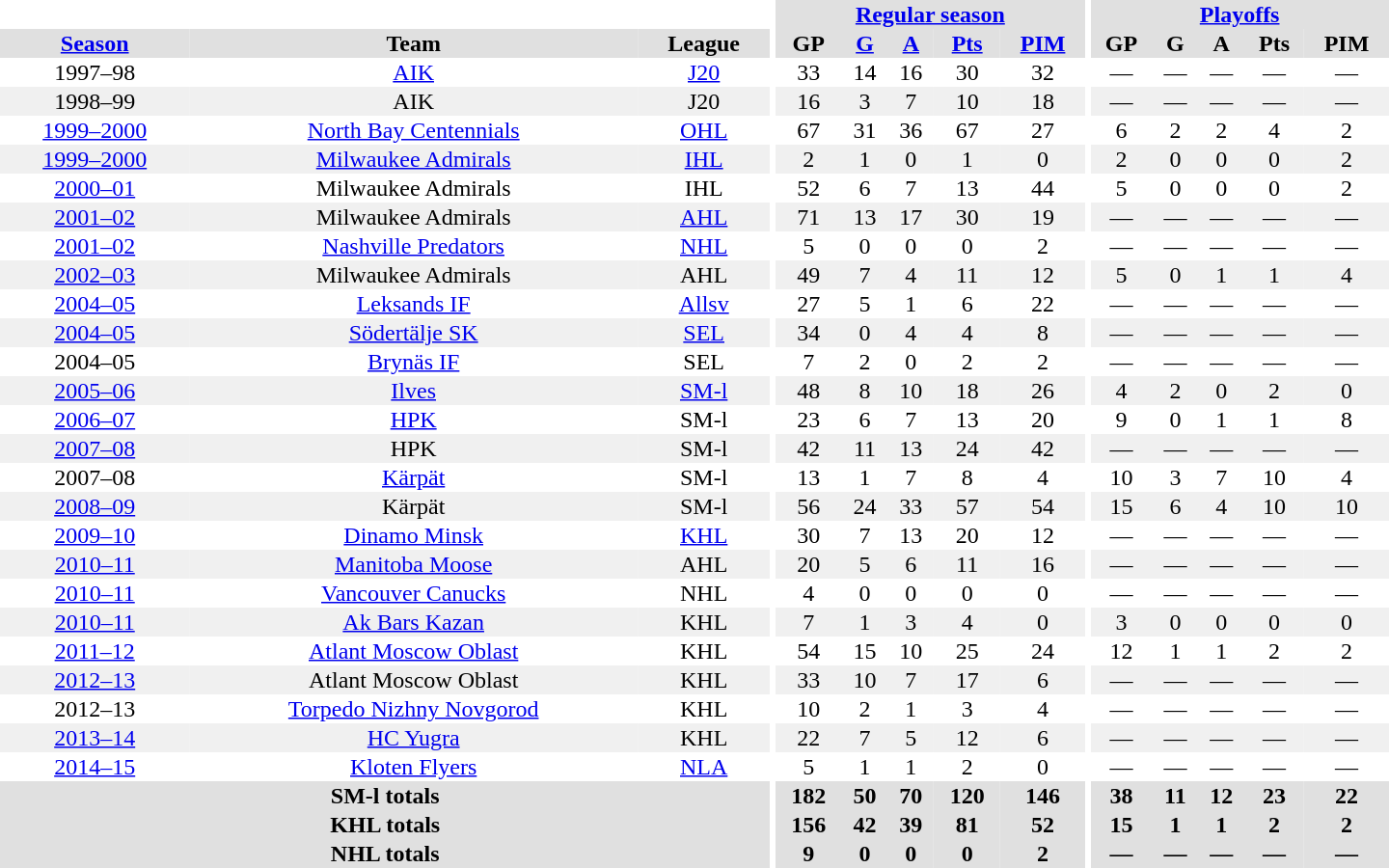<table border="0" cellpadding="1" cellspacing="0" style="text-align:center; width:60em">
<tr bgcolor="#e0e0e0">
<th colspan="3" bgcolor="#ffffff"></th>
<th rowspan="99" bgcolor="#ffffff"></th>
<th colspan="5"><a href='#'>Regular season</a></th>
<th rowspan="99" bgcolor="#ffffff"></th>
<th colspan="5"><a href='#'>Playoffs</a></th>
</tr>
<tr bgcolor="#e0e0e0">
<th><a href='#'>Season</a></th>
<th>Team</th>
<th>League</th>
<th>GP</th>
<th><a href='#'>G</a></th>
<th><a href='#'>A</a></th>
<th><a href='#'>Pts</a></th>
<th><a href='#'>PIM</a></th>
<th>GP</th>
<th>G</th>
<th>A</th>
<th>Pts</th>
<th>PIM</th>
</tr>
<tr>
<td>1997–98</td>
<td><a href='#'>AIK</a></td>
<td><a href='#'>J20</a></td>
<td>33</td>
<td>14</td>
<td>16</td>
<td>30</td>
<td>32</td>
<td>—</td>
<td>—</td>
<td>—</td>
<td>—</td>
<td>—</td>
</tr>
<tr bgcolor="#f0f0f0">
<td>1998–99</td>
<td>AIK</td>
<td>J20</td>
<td>16</td>
<td>3</td>
<td>7</td>
<td>10</td>
<td>18</td>
<td>—</td>
<td>—</td>
<td>—</td>
<td>—</td>
<td>—</td>
</tr>
<tr>
<td><a href='#'>1999–2000</a></td>
<td><a href='#'>North Bay Centennials</a></td>
<td><a href='#'>OHL</a></td>
<td>67</td>
<td>31</td>
<td>36</td>
<td>67</td>
<td>27</td>
<td>6</td>
<td>2</td>
<td>2</td>
<td>4</td>
<td>2</td>
</tr>
<tr bgcolor="#f0f0f0">
<td><a href='#'>1999–2000</a></td>
<td><a href='#'>Milwaukee Admirals</a></td>
<td><a href='#'>IHL</a></td>
<td>2</td>
<td>1</td>
<td>0</td>
<td>1</td>
<td>0</td>
<td>2</td>
<td>0</td>
<td>0</td>
<td>0</td>
<td>2</td>
</tr>
<tr>
<td><a href='#'>2000–01</a></td>
<td>Milwaukee Admirals</td>
<td>IHL</td>
<td>52</td>
<td>6</td>
<td>7</td>
<td>13</td>
<td>44</td>
<td>5</td>
<td>0</td>
<td>0</td>
<td>0</td>
<td>2</td>
</tr>
<tr bgcolor="#f0f0f0">
<td><a href='#'>2001–02</a></td>
<td>Milwaukee Admirals</td>
<td><a href='#'>AHL</a></td>
<td>71</td>
<td>13</td>
<td>17</td>
<td>30</td>
<td>19</td>
<td>—</td>
<td>—</td>
<td>—</td>
<td>—</td>
<td>—</td>
</tr>
<tr>
<td><a href='#'>2001–02</a></td>
<td><a href='#'>Nashville Predators</a></td>
<td><a href='#'>NHL</a></td>
<td>5</td>
<td>0</td>
<td>0</td>
<td>0</td>
<td>2</td>
<td>—</td>
<td>—</td>
<td>—</td>
<td>—</td>
<td>—</td>
</tr>
<tr bgcolor="#f0f0f0">
<td><a href='#'>2002–03</a></td>
<td>Milwaukee Admirals</td>
<td>AHL</td>
<td>49</td>
<td>7</td>
<td>4</td>
<td>11</td>
<td>12</td>
<td>5</td>
<td>0</td>
<td>1</td>
<td>1</td>
<td>4</td>
</tr>
<tr>
<td><a href='#'>2004–05</a></td>
<td><a href='#'>Leksands IF</a></td>
<td><a href='#'>Allsv</a></td>
<td>27</td>
<td>5</td>
<td>1</td>
<td>6</td>
<td>22</td>
<td>—</td>
<td>—</td>
<td>—</td>
<td>—</td>
<td>—</td>
</tr>
<tr bgcolor="#f0f0f0">
<td><a href='#'>2004–05</a></td>
<td><a href='#'>Södertälje SK</a></td>
<td><a href='#'>SEL</a></td>
<td>34</td>
<td>0</td>
<td>4</td>
<td>4</td>
<td>8</td>
<td>—</td>
<td>—</td>
<td>—</td>
<td>—</td>
<td>—</td>
</tr>
<tr>
<td>2004–05</td>
<td><a href='#'>Brynäs IF</a></td>
<td>SEL</td>
<td>7</td>
<td>2</td>
<td>0</td>
<td>2</td>
<td>2</td>
<td>—</td>
<td>—</td>
<td>—</td>
<td>—</td>
<td>—</td>
</tr>
<tr bgcolor="#f0f0f0">
<td><a href='#'>2005–06</a></td>
<td><a href='#'>Ilves</a></td>
<td><a href='#'>SM-l</a></td>
<td>48</td>
<td>8</td>
<td>10</td>
<td>18</td>
<td>26</td>
<td>4</td>
<td>2</td>
<td>0</td>
<td>2</td>
<td>0</td>
</tr>
<tr>
<td><a href='#'>2006–07</a></td>
<td><a href='#'>HPK</a></td>
<td>SM-l</td>
<td>23</td>
<td>6</td>
<td>7</td>
<td>13</td>
<td>20</td>
<td>9</td>
<td>0</td>
<td>1</td>
<td>1</td>
<td>8</td>
</tr>
<tr bgcolor="#f0f0f0">
<td><a href='#'>2007–08</a></td>
<td>HPK</td>
<td>SM-l</td>
<td>42</td>
<td>11</td>
<td>13</td>
<td>24</td>
<td>42</td>
<td>—</td>
<td>—</td>
<td>—</td>
<td>—</td>
<td>—</td>
</tr>
<tr>
<td>2007–08</td>
<td><a href='#'>Kärpät</a></td>
<td>SM-l</td>
<td>13</td>
<td>1</td>
<td>7</td>
<td>8</td>
<td>4</td>
<td>10</td>
<td>3</td>
<td>7</td>
<td>10</td>
<td>4</td>
</tr>
<tr bgcolor="#f0f0f0">
<td><a href='#'>2008–09</a></td>
<td>Kärpät</td>
<td>SM-l</td>
<td>56</td>
<td>24</td>
<td>33</td>
<td>57</td>
<td>54</td>
<td>15</td>
<td>6</td>
<td>4</td>
<td>10</td>
<td>10</td>
</tr>
<tr>
<td><a href='#'>2009–10</a></td>
<td><a href='#'>Dinamo Minsk</a></td>
<td><a href='#'>KHL</a></td>
<td>30</td>
<td>7</td>
<td>13</td>
<td>20</td>
<td>12</td>
<td>—</td>
<td>—</td>
<td>—</td>
<td>—</td>
<td>—</td>
</tr>
<tr bgcolor="#f0f0f0">
<td><a href='#'>2010–11</a></td>
<td><a href='#'>Manitoba Moose</a></td>
<td>AHL</td>
<td>20</td>
<td>5</td>
<td>6</td>
<td>11</td>
<td>16</td>
<td>—</td>
<td>—</td>
<td>—</td>
<td>—</td>
<td>—</td>
</tr>
<tr>
<td><a href='#'>2010–11</a></td>
<td><a href='#'>Vancouver Canucks</a></td>
<td>NHL</td>
<td>4</td>
<td>0</td>
<td>0</td>
<td>0</td>
<td>0</td>
<td>—</td>
<td>—</td>
<td>—</td>
<td>—</td>
<td>—</td>
</tr>
<tr bgcolor="#f0f0f0">
<td><a href='#'>2010–11</a></td>
<td><a href='#'>Ak Bars Kazan</a></td>
<td>KHL</td>
<td>7</td>
<td>1</td>
<td>3</td>
<td>4</td>
<td>0</td>
<td>3</td>
<td>0</td>
<td>0</td>
<td>0</td>
<td>0</td>
</tr>
<tr>
<td><a href='#'>2011–12</a></td>
<td><a href='#'>Atlant Moscow Oblast</a></td>
<td>KHL</td>
<td>54</td>
<td>15</td>
<td>10</td>
<td>25</td>
<td>24</td>
<td>12</td>
<td>1</td>
<td>1</td>
<td>2</td>
<td>2</td>
</tr>
<tr bgcolor="#f0f0f0">
<td><a href='#'>2012–13</a></td>
<td>Atlant Moscow Oblast</td>
<td>KHL</td>
<td>33</td>
<td>10</td>
<td>7</td>
<td>17</td>
<td>6</td>
<td>—</td>
<td>—</td>
<td>—</td>
<td>—</td>
<td>—</td>
</tr>
<tr>
<td>2012–13</td>
<td><a href='#'>Torpedo Nizhny Novgorod</a></td>
<td>KHL</td>
<td>10</td>
<td>2</td>
<td>1</td>
<td>3</td>
<td>4</td>
<td>—</td>
<td>—</td>
<td>—</td>
<td>—</td>
<td>—</td>
</tr>
<tr bgcolor="#f0f0f0">
<td><a href='#'>2013–14</a></td>
<td><a href='#'>HC Yugra</a></td>
<td>KHL</td>
<td>22</td>
<td>7</td>
<td>5</td>
<td>12</td>
<td>6</td>
<td>—</td>
<td>—</td>
<td>—</td>
<td>—</td>
<td>—</td>
</tr>
<tr>
<td><a href='#'>2014–15</a></td>
<td><a href='#'>Kloten Flyers</a></td>
<td><a href='#'>NLA</a></td>
<td>5</td>
<td>1</td>
<td>1</td>
<td>2</td>
<td>0</td>
<td>—</td>
<td>—</td>
<td>—</td>
<td>—</td>
<td>—</td>
</tr>
<tr bgcolor="#e0e0e0">
<th colspan="3">SM-l totals</th>
<th>182</th>
<th>50</th>
<th>70</th>
<th>120</th>
<th>146</th>
<th>38</th>
<th>11</th>
<th>12</th>
<th>23</th>
<th>22</th>
</tr>
<tr bgcolor="#e0e0e0">
<th colspan="3">KHL totals</th>
<th>156</th>
<th>42</th>
<th>39</th>
<th>81</th>
<th>52</th>
<th>15</th>
<th>1</th>
<th>1</th>
<th>2</th>
<th>2</th>
</tr>
<tr bgcolor="#e0e0e0">
<th colspan="3">NHL totals</th>
<th>9</th>
<th>0</th>
<th>0</th>
<th>0</th>
<th>2</th>
<th>—</th>
<th>—</th>
<th>—</th>
<th>—</th>
<th>—</th>
</tr>
</table>
